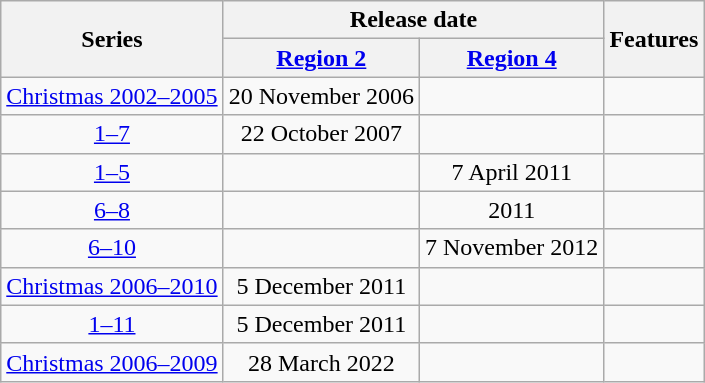<table class="wikitable" style="text-align:center;">
<tr>
<th rowspan="2">Series</th>
<th colspan="2">Release date</th>
<th rowspan="2">Features</th>
</tr>
<tr>
<th><a href='#'>Region 2</a></th>
<th><a href='#'>Region 4</a></th>
</tr>
<tr>
<td><a href='#'>Christmas 2002–2005</a></td>
<td>20 November 2006</td>
<td></td>
<td></td>
</tr>
<tr>
<td><a href='#'>1–7</a></td>
<td>22 October 2007</td>
<td></td>
<td></td>
</tr>
<tr>
<td><a href='#'>1–5</a></td>
<td></td>
<td>7 April 2011</td>
<td></td>
</tr>
<tr>
<td><a href='#'>6–8</a></td>
<td></td>
<td>2011</td>
<td></td>
</tr>
<tr>
<td><a href='#'>6–10</a></td>
<td></td>
<td>7 November 2012</td>
<td></td>
</tr>
<tr>
<td><a href='#'>Christmas 2006–2010</a></td>
<td>5 December 2011</td>
<td></td>
<td></td>
</tr>
<tr>
<td><a href='#'>1–11</a> </td>
<td>5 December 2011</td>
<td></td>
<td></td>
</tr>
<tr>
<td><a href='#'>Christmas 2006–2009</a></td>
<td>28 March 2022</td>
<td></td>
<td></td>
</tr>
</table>
